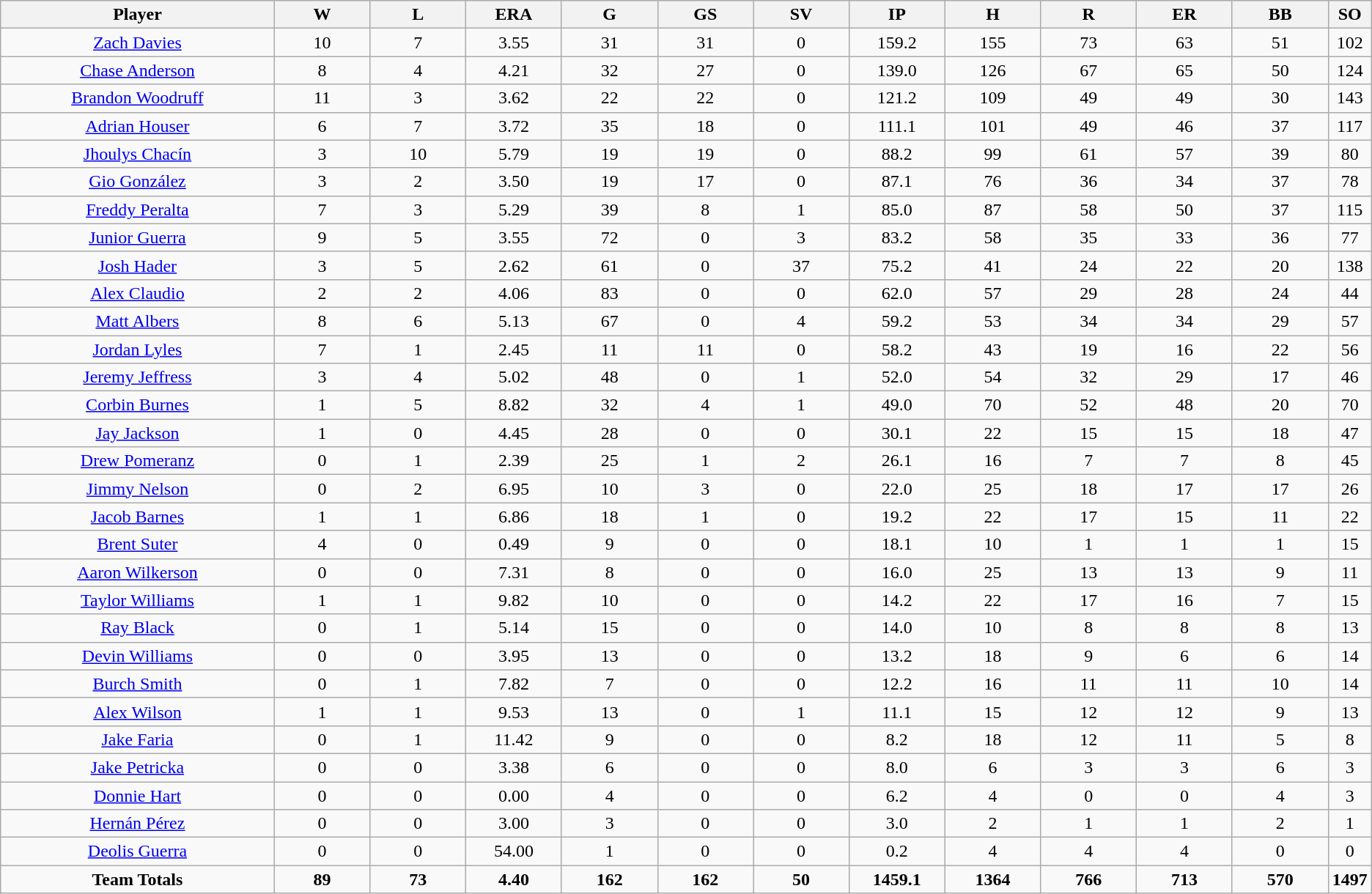<table class=wikitable style="text-align:center">
<tr>
<th bgcolor=#DDDDFF; width="20%">Player</th>
<th bgcolor=#DDDDFF; width="7%">W</th>
<th bgcolor=#DDDDFF; width="7%">L</th>
<th bgcolor=#DDDDFF; width="7%">ERA</th>
<th bgcolor=#DDDDFF; width="7%">G</th>
<th bgcolor=#DDDDFF; width="7%">GS</th>
<th bgcolor=#DDDDFF; width="7%">SV</th>
<th bgcolor=#DDDDFF; width="7%">IP</th>
<th bgcolor=#DDDDFF; width="7%">H</th>
<th bgcolor=#DDDDFF; width="7%">R</th>
<th bgcolor=#DDDDFF; width="7%">ER</th>
<th bgcolor=#DDDDFF; width="7%">BB</th>
<th bgcolor=#DDDDFF; width="7%">SO</th>
</tr>
<tr>
<td><a href='#'>Zach Davies</a></td>
<td>10</td>
<td>7</td>
<td>3.55</td>
<td>31</td>
<td>31</td>
<td>0</td>
<td>159.2</td>
<td>155</td>
<td>73</td>
<td>63</td>
<td>51</td>
<td>102</td>
</tr>
<tr>
<td><a href='#'>Chase Anderson</a></td>
<td>8</td>
<td>4</td>
<td>4.21</td>
<td>32</td>
<td>27</td>
<td>0</td>
<td>139.0</td>
<td>126</td>
<td>67</td>
<td>65</td>
<td>50</td>
<td>124</td>
</tr>
<tr>
<td><a href='#'>Brandon Woodruff</a></td>
<td>11</td>
<td>3</td>
<td>3.62</td>
<td>22</td>
<td>22</td>
<td>0</td>
<td>121.2</td>
<td>109</td>
<td>49</td>
<td>49</td>
<td>30</td>
<td>143</td>
</tr>
<tr>
<td><a href='#'>Adrian Houser</a></td>
<td>6</td>
<td>7</td>
<td>3.72</td>
<td>35</td>
<td>18</td>
<td>0</td>
<td>111.1</td>
<td>101</td>
<td>49</td>
<td>46</td>
<td>37</td>
<td>117</td>
</tr>
<tr>
<td><a href='#'>Jhoulys Chacín</a></td>
<td>3</td>
<td>10</td>
<td>5.79</td>
<td>19</td>
<td>19</td>
<td>0</td>
<td>88.2</td>
<td>99</td>
<td>61</td>
<td>57</td>
<td>39</td>
<td>80</td>
</tr>
<tr>
<td><a href='#'>Gio González</a></td>
<td>3</td>
<td>2</td>
<td>3.50</td>
<td>19</td>
<td>17</td>
<td>0</td>
<td>87.1</td>
<td>76</td>
<td>36</td>
<td>34</td>
<td>37</td>
<td>78</td>
</tr>
<tr>
<td><a href='#'>Freddy Peralta</a></td>
<td>7</td>
<td>3</td>
<td>5.29</td>
<td>39</td>
<td>8</td>
<td>1</td>
<td>85.0</td>
<td>87</td>
<td>58</td>
<td>50</td>
<td>37</td>
<td>115</td>
</tr>
<tr>
<td><a href='#'>Junior Guerra</a></td>
<td>9</td>
<td>5</td>
<td>3.55</td>
<td>72</td>
<td>0</td>
<td>3</td>
<td>83.2</td>
<td>58</td>
<td>35</td>
<td>33</td>
<td>36</td>
<td>77</td>
</tr>
<tr>
<td><a href='#'>Josh Hader</a></td>
<td>3</td>
<td>5</td>
<td>2.62</td>
<td>61</td>
<td>0</td>
<td>37</td>
<td>75.2</td>
<td>41</td>
<td>24</td>
<td>22</td>
<td>20</td>
<td>138</td>
</tr>
<tr>
<td><a href='#'>Alex Claudio</a></td>
<td>2</td>
<td>2</td>
<td>4.06</td>
<td>83</td>
<td>0</td>
<td>0</td>
<td>62.0</td>
<td>57</td>
<td>29</td>
<td>28</td>
<td>24</td>
<td>44</td>
</tr>
<tr>
<td><a href='#'>Matt Albers</a></td>
<td>8</td>
<td>6</td>
<td>5.13</td>
<td>67</td>
<td>0</td>
<td>4</td>
<td>59.2</td>
<td>53</td>
<td>34</td>
<td>34</td>
<td>29</td>
<td>57</td>
</tr>
<tr>
<td><a href='#'>Jordan Lyles</a></td>
<td>7</td>
<td>1</td>
<td>2.45</td>
<td>11</td>
<td>11</td>
<td>0</td>
<td>58.2</td>
<td>43</td>
<td>19</td>
<td>16</td>
<td>22</td>
<td>56</td>
</tr>
<tr>
<td><a href='#'>Jeremy Jeffress</a></td>
<td>3</td>
<td>4</td>
<td>5.02</td>
<td>48</td>
<td>0</td>
<td>1</td>
<td>52.0</td>
<td>54</td>
<td>32</td>
<td>29</td>
<td>17</td>
<td>46</td>
</tr>
<tr>
<td><a href='#'>Corbin Burnes</a></td>
<td>1</td>
<td>5</td>
<td>8.82</td>
<td>32</td>
<td>4</td>
<td>1</td>
<td>49.0</td>
<td>70</td>
<td>52</td>
<td>48</td>
<td>20</td>
<td>70</td>
</tr>
<tr>
<td><a href='#'>Jay Jackson</a></td>
<td>1</td>
<td>0</td>
<td>4.45</td>
<td>28</td>
<td>0</td>
<td>0</td>
<td>30.1</td>
<td>22</td>
<td>15</td>
<td>15</td>
<td>18</td>
<td>47</td>
</tr>
<tr>
<td><a href='#'>Drew Pomeranz</a></td>
<td>0</td>
<td>1</td>
<td>2.39</td>
<td>25</td>
<td>1</td>
<td>2</td>
<td>26.1</td>
<td>16</td>
<td>7</td>
<td>7</td>
<td>8</td>
<td>45</td>
</tr>
<tr>
<td><a href='#'>Jimmy Nelson</a></td>
<td>0</td>
<td>2</td>
<td>6.95</td>
<td>10</td>
<td>3</td>
<td>0</td>
<td>22.0</td>
<td>25</td>
<td>18</td>
<td>17</td>
<td>17</td>
<td>26</td>
</tr>
<tr>
<td><a href='#'>Jacob Barnes</a></td>
<td>1</td>
<td>1</td>
<td>6.86</td>
<td>18</td>
<td>1</td>
<td>0</td>
<td>19.2</td>
<td>22</td>
<td>17</td>
<td>15</td>
<td>11</td>
<td>22</td>
</tr>
<tr>
<td><a href='#'>Brent Suter</a></td>
<td>4</td>
<td>0</td>
<td>0.49</td>
<td>9</td>
<td>0</td>
<td>0</td>
<td>18.1</td>
<td>10</td>
<td>1</td>
<td>1</td>
<td>1</td>
<td>15</td>
</tr>
<tr>
<td><a href='#'>Aaron Wilkerson</a></td>
<td>0</td>
<td>0</td>
<td>7.31</td>
<td>8</td>
<td>0</td>
<td>0</td>
<td>16.0</td>
<td>25</td>
<td>13</td>
<td>13</td>
<td>9</td>
<td>11</td>
</tr>
<tr>
<td><a href='#'>Taylor Williams</a></td>
<td>1</td>
<td>1</td>
<td>9.82</td>
<td>10</td>
<td>0</td>
<td>0</td>
<td>14.2</td>
<td>22</td>
<td>17</td>
<td>16</td>
<td>7</td>
<td>15</td>
</tr>
<tr>
<td><a href='#'>Ray Black</a></td>
<td>0</td>
<td>1</td>
<td>5.14</td>
<td>15</td>
<td>0</td>
<td>0</td>
<td>14.0</td>
<td>10</td>
<td>8</td>
<td>8</td>
<td>8</td>
<td>13</td>
</tr>
<tr>
<td><a href='#'>Devin Williams</a></td>
<td>0</td>
<td>0</td>
<td>3.95</td>
<td>13</td>
<td>0</td>
<td>0</td>
<td>13.2</td>
<td>18</td>
<td>9</td>
<td>6</td>
<td>6</td>
<td>14</td>
</tr>
<tr>
<td><a href='#'>Burch Smith</a></td>
<td>0</td>
<td>1</td>
<td>7.82</td>
<td>7</td>
<td>0</td>
<td>0</td>
<td>12.2</td>
<td>16</td>
<td>11</td>
<td>11</td>
<td>10</td>
<td>14</td>
</tr>
<tr>
<td><a href='#'>Alex Wilson</a></td>
<td>1</td>
<td>1</td>
<td>9.53</td>
<td>13</td>
<td>0</td>
<td>1</td>
<td>11.1</td>
<td>15</td>
<td>12</td>
<td>12</td>
<td>9</td>
<td>13</td>
</tr>
<tr>
<td><a href='#'>Jake Faria</a></td>
<td>0</td>
<td>1</td>
<td>11.42</td>
<td>9</td>
<td>0</td>
<td>0</td>
<td>8.2</td>
<td>18</td>
<td>12</td>
<td>11</td>
<td>5</td>
<td>8</td>
</tr>
<tr>
<td><a href='#'>Jake Petricka</a></td>
<td>0</td>
<td>0</td>
<td>3.38</td>
<td>6</td>
<td>0</td>
<td>0</td>
<td>8.0</td>
<td>6</td>
<td>3</td>
<td>3</td>
<td>6</td>
<td>3</td>
</tr>
<tr>
<td><a href='#'>Donnie Hart</a></td>
<td>0</td>
<td>0</td>
<td>0.00</td>
<td>4</td>
<td>0</td>
<td>0</td>
<td>6.2</td>
<td>4</td>
<td>0</td>
<td>0</td>
<td>4</td>
<td>3</td>
</tr>
<tr>
<td><a href='#'>Hernán Pérez</a></td>
<td>0</td>
<td>0</td>
<td>3.00</td>
<td>3</td>
<td>0</td>
<td>0</td>
<td>3.0</td>
<td>2</td>
<td>1</td>
<td>1</td>
<td>2</td>
<td>1</td>
</tr>
<tr>
<td><a href='#'>Deolis Guerra</a></td>
<td>0</td>
<td>0</td>
<td>54.00</td>
<td>1</td>
<td>0</td>
<td>0</td>
<td>0.2</td>
<td>4</td>
<td>4</td>
<td>4</td>
<td>0</td>
<td>0</td>
</tr>
<tr>
<td><strong>Team Totals</strong></td>
<td><strong>89</strong></td>
<td><strong>73</strong></td>
<td><strong>4.40</strong></td>
<td><strong>162</strong></td>
<td><strong>162</strong></td>
<td><strong>50</strong></td>
<td><strong>1459.1</strong></td>
<td><strong>1364</strong></td>
<td><strong>766</strong></td>
<td><strong>713</strong></td>
<td><strong>570</strong></td>
<td><strong>1497</strong></td>
</tr>
</table>
